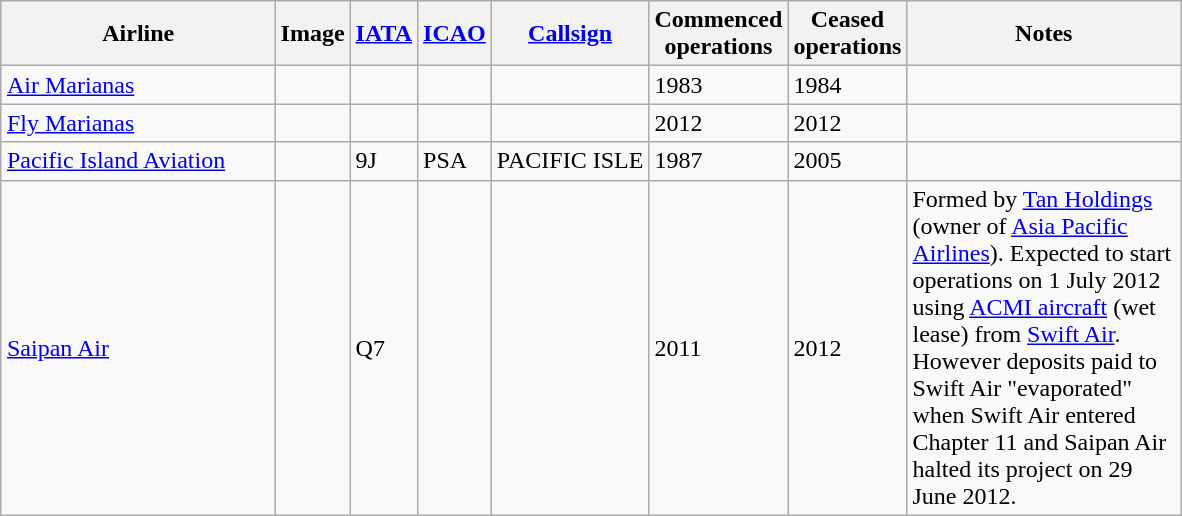<table class="wikitable sortable" style="border-collapse:collapse; margin:auto;" border="1" cellpadding="3">
<tr valign="middle">
<th style="width:175px;">Airline</th>
<th>Image</th>
<th><a href='#'>IATA</a></th>
<th><a href='#'>ICAO</a></th>
<th><a href='#'>Callsign</a></th>
<th>Commenced<br>operations</th>
<th>Ceased<br>operations</th>
<th style="width:175px;">Notes</th>
</tr>
<tr>
<td><a href='#'>Air Marianas</a></td>
<td></td>
<td></td>
<td></td>
<td></td>
<td>1983</td>
<td>1984</td>
<td></td>
</tr>
<tr>
<td><a href='#'>Fly Marianas</a></td>
<td></td>
<td></td>
<td></td>
<td></td>
<td>2012</td>
<td>2012</td>
<td></td>
</tr>
<tr>
<td><a href='#'>Pacific Island Aviation</a></td>
<td></td>
<td>9J</td>
<td>PSA</td>
<td>PACIFIC ISLE</td>
<td>1987</td>
<td>2005</td>
<td></td>
</tr>
<tr>
<td><a href='#'>Saipan Air</a></td>
<td></td>
<td>Q7</td>
<td></td>
<td></td>
<td>2011</td>
<td>2012</td>
<td>Formed by <a href='#'>Tan Holdings</a> (owner of <a href='#'>Asia Pacific Airlines</a>). Expected to start operations on 1 July 2012 using <a href='#'>ACMI aircraft</a> (wet lease) from <a href='#'>Swift Air</a>. However deposits paid to Swift Air "evaporated" when Swift Air entered Chapter 11 and Saipan Air halted its project on 29 June 2012.</td>
</tr>
</table>
